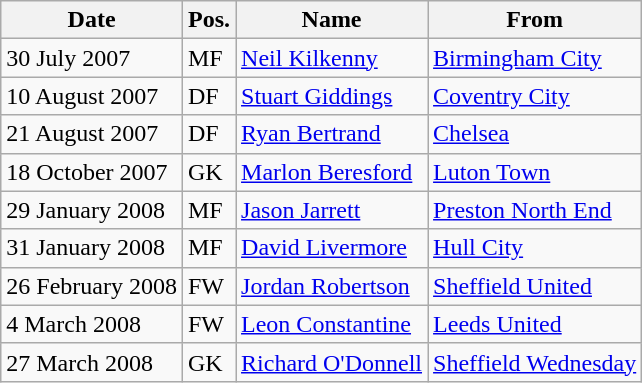<table class="wikitable">
<tr>
<th>Date</th>
<th>Pos.</th>
<th>Name</th>
<th>From</th>
</tr>
<tr>
<td>30 July 2007</td>
<td>MF</td>
<td> <a href='#'>Neil Kilkenny</a></td>
<td><a href='#'>Birmingham City</a></td>
</tr>
<tr>
<td>10 August 2007</td>
<td>DF</td>
<td><a href='#'>Stuart Giddings</a></td>
<td><a href='#'>Coventry City</a></td>
</tr>
<tr>
<td>21 August 2007</td>
<td>DF</td>
<td><a href='#'>Ryan Bertrand</a></td>
<td><a href='#'>Chelsea</a></td>
</tr>
<tr>
<td>18 October 2007</td>
<td>GK</td>
<td><a href='#'>Marlon Beresford</a></td>
<td><a href='#'>Luton Town</a></td>
</tr>
<tr>
<td>29 January 2008</td>
<td>MF</td>
<td><a href='#'>Jason Jarrett</a></td>
<td><a href='#'>Preston North End</a></td>
</tr>
<tr>
<td>31 January 2008</td>
<td>MF</td>
<td><a href='#'>David Livermore</a></td>
<td><a href='#'>Hull City</a></td>
</tr>
<tr>
<td>26 February 2008</td>
<td>FW</td>
<td><a href='#'>Jordan Robertson</a></td>
<td><a href='#'>Sheffield United</a></td>
</tr>
<tr>
<td>4 March 2008</td>
<td>FW</td>
<td><a href='#'>Leon Constantine</a></td>
<td><a href='#'>Leeds United</a></td>
</tr>
<tr>
<td>27 March 2008</td>
<td>GK</td>
<td><a href='#'>Richard O'Donnell</a></td>
<td><a href='#'>Sheffield Wednesday</a></td>
</tr>
</table>
